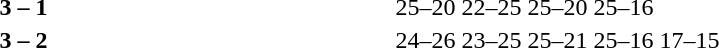<table>
<tr>
<th width=200></th>
<th width=80></th>
<th width=200></th>
<th width=220></th>
</tr>
<tr>
<td align=right><strong></strong></td>
<td align=center><strong>3 – 1</strong></td>
<td></td>
<td>25–20 22–25 25–20 25–16</td>
</tr>
<tr>
<td align=right><strong></strong></td>
<td align=center><strong>3 – 2</strong></td>
<td></td>
<td>24–26 23–25 25–21 25–16 17–15</td>
</tr>
</table>
